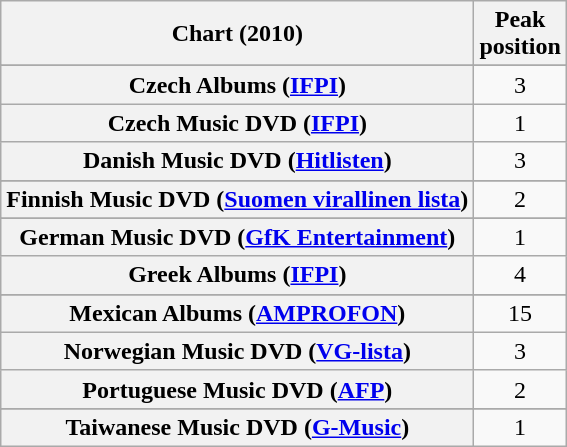<table class="wikitable sortable plainrowheaders" style="text-align:center">
<tr>
<th scope="col">Chart (2010)</th>
<th scope="col">Peak<br>position</th>
</tr>
<tr>
</tr>
<tr>
</tr>
<tr>
</tr>
<tr>
</tr>
<tr>
</tr>
<tr>
</tr>
<tr>
<th scope="row">Czech Albums (<a href='#'>IFPI</a>)</th>
<td>3</td>
</tr>
<tr>
<th scope="row">Czech Music DVD (<a href='#'>IFPI</a>)</th>
<td>1</td>
</tr>
<tr>
<th scope="row">Danish Music DVD (<a href='#'>Hitlisten</a>)</th>
<td>3</td>
</tr>
<tr>
</tr>
<tr>
</tr>
<tr>
<th scope="row">Finnish Music DVD (<a href='#'>Suomen virallinen lista</a>)</th>
<td>2</td>
</tr>
<tr>
</tr>
<tr>
</tr>
<tr>
<th scope="row">German Music DVD (<a href='#'>GfK Entertainment</a>)</th>
<td>1</td>
</tr>
<tr>
<th scope="row">Greek Albums (<a href='#'>IFPI</a>)</th>
<td>4</td>
</tr>
<tr>
</tr>
<tr>
</tr>
<tr>
<th scope="row">Mexican Albums (<a href='#'>AMPROFON</a>)</th>
<td>15</td>
</tr>
<tr>
<th scope="row">Norwegian Music DVD (<a href='#'>VG-lista</a>)</th>
<td>3</td>
</tr>
<tr>
<th scope="row">Portuguese Music DVD (<a href='#'>AFP</a>)</th>
<td>2</td>
</tr>
<tr>
</tr>
<tr>
</tr>
<tr>
</tr>
<tr>
</tr>
<tr>
</tr>
<tr>
<th scope="row">Taiwanese Music DVD (<a href='#'>G-Music</a>)</th>
<td>1</td>
</tr>
</table>
